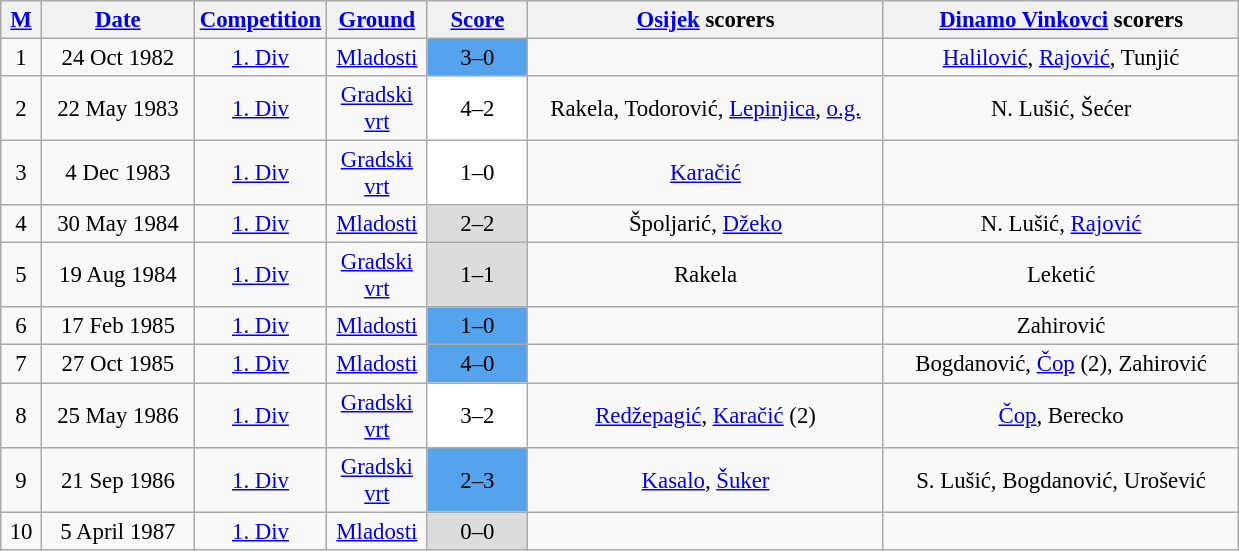<table class="wikitable sortable" style="text-align: center; font-size:95%;">
<tr>
<th width="20"><a href='#'>M</a></th>
<th width="95"><a href='#'>Date</a></th>
<th width="60"><a href='#'>Competition</a></th>
<th width="60"><a href='#'>Ground</a></th>
<th width="60"><a href='#'>Score</a></th>
<th width="230"><a href='#'>Osijek</a> scorers</th>
<th width="230"><a href='#'>Dinamo Vinkovci</a> scorers</th>
</tr>
<tr>
<td>1</td>
<td>24 Oct 1982</td>
<td><a href='#'>1. Div</a></td>
<td><a href='#'>Mladosti</a></td>
<td style="background-color:#54A3EC">3–0</td>
<td></td>
<td><a href='#'>Halilović</a>, <a href='#'>Rajović</a>, Tunjić</td>
</tr>
<tr>
<td>2</td>
<td>22 May 1983</td>
<td><a href='#'>1. Div</a></td>
<td><a href='#'>Gradski vrt</a></td>
<td style="background-color:#FFFFFF">4–2</td>
<td>Rakela, Todorović, <a href='#'>Lepinjica</a>, <a href='#'>o.g.</a></td>
<td>N. Lušić, Šećer</td>
</tr>
<tr>
<td>3</td>
<td>4 Dec 1983</td>
<td><a href='#'>1. Div</a></td>
<td><a href='#'>Gradski vrt</a></td>
<td style="background-color:#FFFFFF">1–0</td>
<td><a href='#'>Karačić</a></td>
<td></td>
</tr>
<tr>
<td>4</td>
<td>30 May 1984</td>
<td><a href='#'>1. Div</a></td>
<td><a href='#'>Mladosti</a></td>
<td style="background-color:#DCDCDC">2–2</td>
<td>Špoljarić, <a href='#'>Džeko</a></td>
<td>N. Lušić, <a href='#'>Rajović</a></td>
</tr>
<tr>
<td>5</td>
<td>19 Aug 1984</td>
<td><a href='#'>1. Div</a></td>
<td><a href='#'>Gradski vrt</a></td>
<td style="background-color:#DCDCDC">1–1</td>
<td>Rakela</td>
<td>Leketić</td>
</tr>
<tr>
<td>6</td>
<td>17 Feb 1985</td>
<td><a href='#'>1. Div</a></td>
<td><a href='#'>Mladosti</a></td>
<td style="background-color:#54A3EC">1–0</td>
<td></td>
<td>Zahirović</td>
</tr>
<tr>
<td>7</td>
<td>27 Oct 1985</td>
<td><a href='#'>1. Div</a></td>
<td><a href='#'>Mladosti</a></td>
<td style="background-color:#54A3EC">4–0</td>
<td></td>
<td>Bogdanović, <a href='#'>Čop</a> (2), Zahirović</td>
</tr>
<tr>
<td>8</td>
<td>25 May 1986</td>
<td><a href='#'>1. Div</a></td>
<td><a href='#'>Gradski vrt</a></td>
<td style="background-color:#FFFFFF">3–2</td>
<td><a href='#'>Redžepagić</a>, <a href='#'>Karačić</a> (2)</td>
<td><a href='#'>Čop</a>, Berecko</td>
</tr>
<tr>
<td>9</td>
<td>21 Sep 1986</td>
<td><a href='#'>1. Div</a></td>
<td><a href='#'>Gradski vrt</a></td>
<td style="background-color:#54A3EC">2–3</td>
<td><a href='#'>Kasalo</a>, <a href='#'>Šuker</a></td>
<td>S. Lušić, Bogdanović, Urošević</td>
</tr>
<tr>
<td>10</td>
<td>5 April 1987</td>
<td><a href='#'>1. Div</a></td>
<td><a href='#'>Mladosti</a></td>
<td style="background-color:#DCDCDC">0–0</td>
<td></td>
<td></td>
</tr>
</table>
